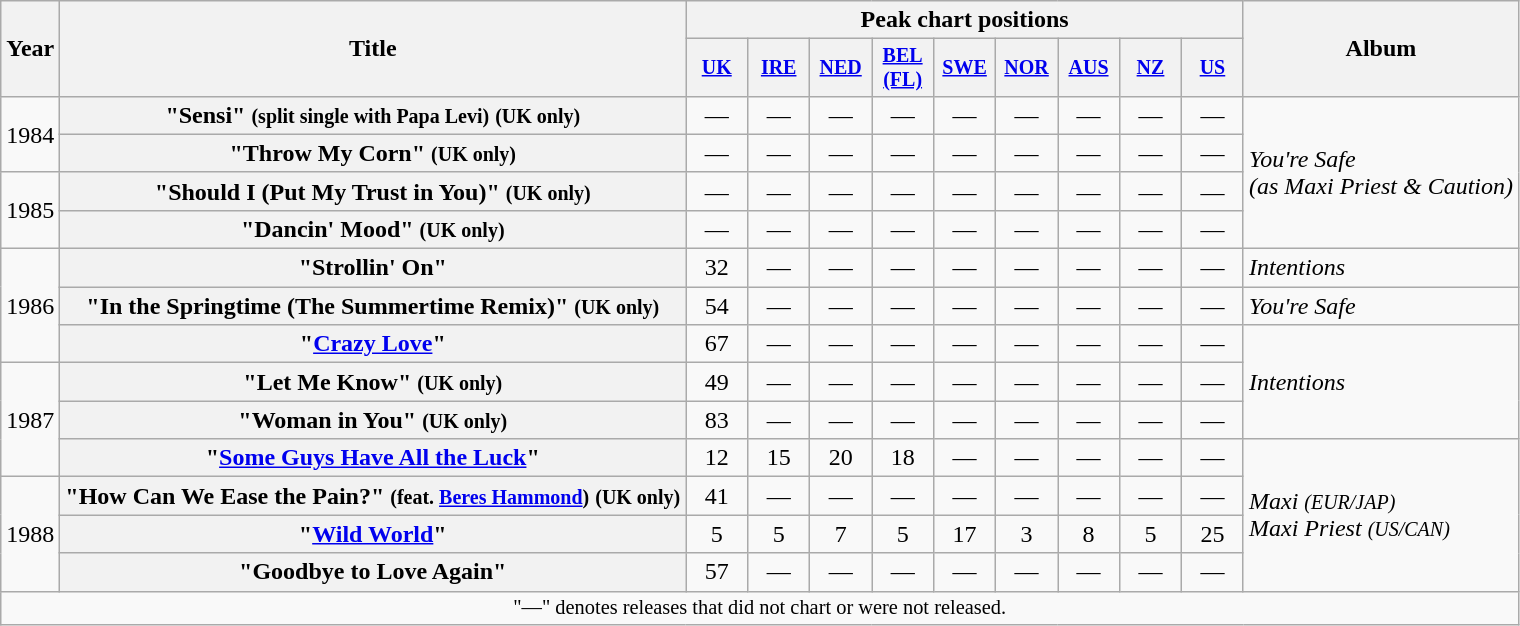<table class="wikitable plainrowheaders" style="text-align:center;">
<tr>
<th rowspan="2">Year</th>
<th rowspan="2">Title</th>
<th colspan="9">Peak chart positions</th>
<th rowspan="2">Album</th>
</tr>
<tr style="font-size:smaller;">
<th width="35"><a href='#'>UK</a><br></th>
<th width="35"><a href='#'>IRE</a></th>
<th width="35"><a href='#'>NED</a><br></th>
<th width="35"><a href='#'>BEL<br>(FL)</a><br></th>
<th width="35"><a href='#'>SWE</a><br></th>
<th width="35"><a href='#'>NOR</a><br></th>
<th width="35"><a href='#'>AUS</a><br></th>
<th width="35"><a href='#'>NZ</a><br></th>
<th width="35"><a href='#'>US</a><br></th>
</tr>
<tr>
<td rowspan="2">1984</td>
<th scope="row">"Sensi" <small>(split single with Papa Levi)</small> <small>(UK only)</small></th>
<td>—</td>
<td>—</td>
<td>—</td>
<td>—</td>
<td>—</td>
<td>—</td>
<td>—</td>
<td>—</td>
<td>—</td>
<td align="left" rowspan="4"><em>You're Safe</em><br><em>(as Maxi Priest & Caution)</em></td>
</tr>
<tr>
<th scope="row">"Throw My Corn" <small>(UK only)</small></th>
<td>—</td>
<td>—</td>
<td>—</td>
<td>—</td>
<td>—</td>
<td>—</td>
<td>—</td>
<td>—</td>
<td>—</td>
</tr>
<tr>
<td rowspan="2">1985</td>
<th scope="row">"Should I (Put My Trust in You)" <small>(UK only)</small></th>
<td>—</td>
<td>—</td>
<td>—</td>
<td>—</td>
<td>—</td>
<td>—</td>
<td>—</td>
<td>—</td>
<td>—</td>
</tr>
<tr>
<th scope="row">"Dancin' Mood" <small>(UK only)</small></th>
<td>—</td>
<td>—</td>
<td>—</td>
<td>—</td>
<td>—</td>
<td>—</td>
<td>—</td>
<td>—</td>
<td>—</td>
</tr>
<tr>
<td rowspan="3">1986</td>
<th scope="row">"Strollin' On"</th>
<td>32</td>
<td>—</td>
<td>—</td>
<td>—</td>
<td>—</td>
<td>—</td>
<td>—</td>
<td>—</td>
<td>—</td>
<td align="left"><em>Intentions</em></td>
</tr>
<tr>
<th scope="row">"In the Springtime (The Summertime Remix)" <small>(UK only)</small></th>
<td>54</td>
<td>—</td>
<td>—</td>
<td>—</td>
<td>—</td>
<td>—</td>
<td>—</td>
<td>—</td>
<td>—</td>
<td align="left"><em>You're Safe</em></td>
</tr>
<tr>
<th scope="row">"<a href='#'>Crazy Love</a>"</th>
<td>67</td>
<td>—</td>
<td>—</td>
<td>—</td>
<td>—</td>
<td>—</td>
<td>—</td>
<td>—</td>
<td>—</td>
<td align="left" rowspan="3"><em>Intentions</em></td>
</tr>
<tr>
<td rowspan="3">1987</td>
<th scope="row">"Let Me Know" <small>(UK only)</small></th>
<td>49</td>
<td>—</td>
<td>—</td>
<td>—</td>
<td>—</td>
<td>—</td>
<td>—</td>
<td>—</td>
<td>—</td>
</tr>
<tr>
<th scope="row">"Woman in You" <small>(UK only)</small></th>
<td>83</td>
<td>—</td>
<td>—</td>
<td>—</td>
<td>—</td>
<td>—</td>
<td>—</td>
<td>—</td>
<td>—</td>
</tr>
<tr>
<th scope="row">"<a href='#'>Some Guys Have All the Luck</a>"</th>
<td>12</td>
<td>15</td>
<td>20</td>
<td>18</td>
<td>—</td>
<td>—</td>
<td>—</td>
<td>—</td>
<td>—</td>
<td align="left" rowspan="4"><em>Maxi <small>(EUR/JAP)</small></em><br><em>Maxi Priest <small>(US/CAN)</small></em></td>
</tr>
<tr>
<td rowspan="3">1988</td>
<th scope="row">"How Can We Ease the Pain?" <small>(feat. <a href='#'>Beres Hammond</a>)</small> <small>(UK only)</small></th>
<td>41</td>
<td>—</td>
<td>—</td>
<td>—</td>
<td>—</td>
<td>—</td>
<td>—</td>
<td>—</td>
<td>—</td>
</tr>
<tr>
<th scope="row">"<a href='#'>Wild World</a>"</th>
<td>5</td>
<td>5</td>
<td>7</td>
<td>5</td>
<td>17</td>
<td>3</td>
<td>8</td>
<td>5</td>
<td>25</td>
</tr>
<tr>
<th scope="row">"Goodbye to Love Again"</th>
<td>57</td>
<td>—</td>
<td>—</td>
<td>—</td>
<td>—</td>
<td>—</td>
<td>—</td>
<td>—</td>
<td>—</td>
</tr>
<tr>
<td align="center" colspan="20" style="font-size:85%">"—" denotes releases that did not chart or were not released.</td>
</tr>
</table>
